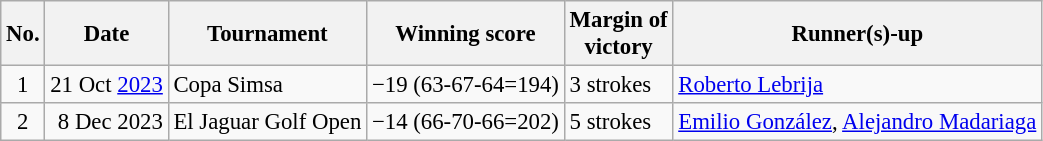<table class="wikitable" style="font-size:95%;">
<tr>
<th>No.</th>
<th>Date</th>
<th>Tournament</th>
<th>Winning score</th>
<th>Margin of<br>victory</th>
<th>Runner(s)-up</th>
</tr>
<tr>
<td align=center>1</td>
<td align=right>21 Oct <a href='#'>2023</a></td>
<td>Copa Simsa</td>
<td>−19 (63-67-64=194)</td>
<td>3 strokes</td>
<td> <a href='#'>Roberto Lebrija</a></td>
</tr>
<tr>
<td align=center>2</td>
<td align=right>8 Dec 2023</td>
<td>El Jaguar Golf Open</td>
<td>−14 (66-70-66=202)</td>
<td>5 strokes</td>
<td> <a href='#'>Emilio González</a>,  <a href='#'>Alejandro Madariaga</a></td>
</tr>
</table>
